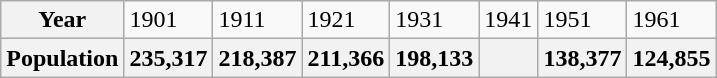<table class="wikitable">
<tr>
<th>Year</th>
<td>1901</td>
<td>1911</td>
<td>1921</td>
<td>1931</td>
<td>1941</td>
<td>1951</td>
<td>1961</td>
</tr>
<tr>
<th>Population</th>
<th>235,317</th>
<th>218,387</th>
<th>211,366</th>
<th>198,133</th>
<th></th>
<th>138,377</th>
<th>124,855</th>
</tr>
</table>
